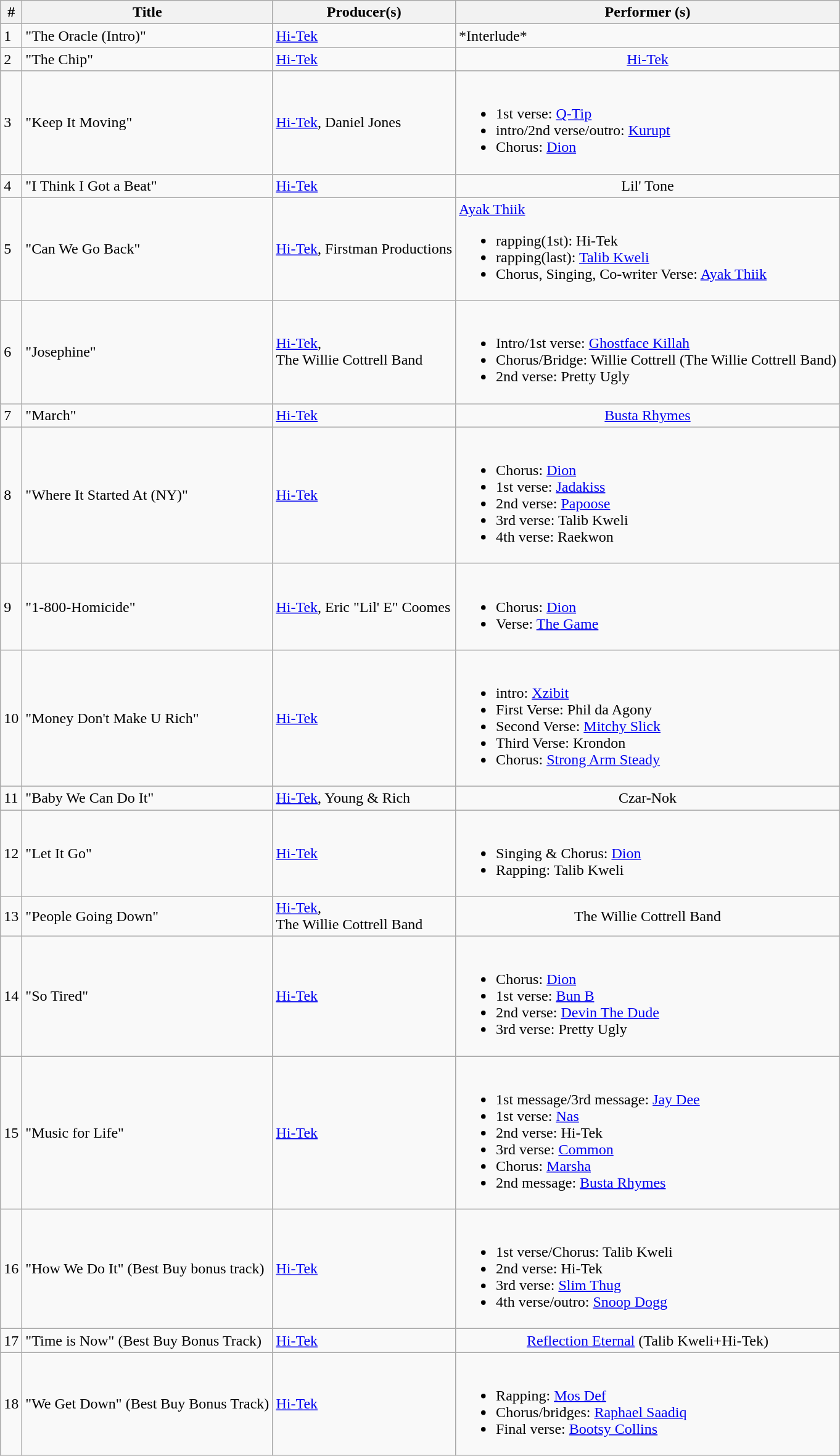<table class="wikitable">
<tr>
<th align="center">#</th>
<th align="center">Title</th>
<th align="center">Producer(s)</th>
<th align="center">Performer (s)</th>
</tr>
<tr>
<td>1</td>
<td>"The Oracle (Intro)"</td>
<td><a href='#'>Hi-Tek</a></td>
<td>*Interlude*</td>
</tr>
<tr>
<td>2</td>
<td>"The Chip"</td>
<td><a href='#'>Hi-Tek</a></td>
<td align="center"><a href='#'>Hi-Tek</a></td>
</tr>
<tr>
<td>3</td>
<td>"Keep It Moving"</td>
<td><a href='#'>Hi-Tek</a>, Daniel Jones</td>
<td><br><ul><li>1st verse: <a href='#'>Q-Tip</a></li><li>intro/2nd verse/outro: <a href='#'>Kurupt</a></li><li>Chorus: <a href='#'>Dion</a></li></ul></td>
</tr>
<tr>
<td>4</td>
<td>"I Think I Got a Beat"</td>
<td><a href='#'>Hi-Tek</a></td>
<td align="center">Lil' Tone</td>
</tr>
<tr>
<td>5</td>
<td>"Can We Go Back"</td>
<td><a href='#'>Hi-Tek</a>, Firstman Productions</td>
<td><a href='#'>Ayak Thiik</a><br><ul><li>rapping(1st): Hi-Tek</li><li>rapping(last): <a href='#'>Talib Kweli</a></li><li>Chorus, Singing, Co-writer  Verse:  <a href='#'>Ayak Thiik</a></li></ul></td>
</tr>
<tr>
<td>6</td>
<td>"Josephine"</td>
<td><a href='#'>Hi-Tek</a>,<br>The Willie Cottrell Band</td>
<td><br><ul><li>Intro/1st verse: <a href='#'>Ghostface Killah</a></li><li>Chorus/Bridge: Willie Cottrell (The Willie Cottrell Band)</li><li>2nd verse: Pretty Ugly</li></ul></td>
</tr>
<tr>
<td>7</td>
<td>"March"</td>
<td><a href='#'>Hi-Tek</a></td>
<td align="center"><a href='#'>Busta Rhymes</a></td>
</tr>
<tr>
<td>8</td>
<td>"Where It Started At (NY)"</td>
<td><a href='#'>Hi-Tek</a></td>
<td><br><ul><li>Chorus: <a href='#'>Dion</a></li><li>1st verse: <a href='#'>Jadakiss</a></li><li>2nd verse: <a href='#'>Papoose</a></li><li>3rd verse: Talib Kweli</li><li>4th verse: Raekwon</li></ul></td>
</tr>
<tr>
<td>9</td>
<td>"1-800-Homicide"</td>
<td><a href='#'>Hi-Tek</a>, Eric "Lil' E" Coomes</td>
<td><br><ul><li>Chorus: <a href='#'>Dion</a></li><li>Verse: <a href='#'>The Game</a></li></ul></td>
</tr>
<tr>
<td>10</td>
<td>"Money Don't Make U Rich"</td>
<td><a href='#'>Hi-Tek</a></td>
<td><br><ul><li>intro: <a href='#'>Xzibit</a></li><li>First Verse: Phil da Agony</li><li>Second Verse: <a href='#'>Mitchy Slick</a></li><li>Third Verse: Krondon</li><li>Chorus: <a href='#'>Strong Arm Steady</a></li></ul></td>
</tr>
<tr>
<td>11</td>
<td>"Baby We Can Do It"</td>
<td><a href='#'>Hi-Tek</a>, Young & Rich</td>
<td align="center">Czar-Nok</td>
</tr>
<tr>
<td>12</td>
<td>"Let It Go"</td>
<td><a href='#'>Hi-Tek</a></td>
<td><br><ul><li>Singing & Chorus: <a href='#'>Dion</a></li><li>Rapping: Talib Kweli</li></ul></td>
</tr>
<tr>
<td>13</td>
<td>"People Going Down"</td>
<td><a href='#'>Hi-Tek</a>,<br>The Willie Cottrell Band</td>
<td align="center">The Willie Cottrell Band</td>
</tr>
<tr>
<td>14</td>
<td>"So Tired"</td>
<td><a href='#'>Hi-Tek</a></td>
<td><br><ul><li>Chorus: <a href='#'>Dion</a></li><li>1st verse: <a href='#'>Bun B</a></li><li>2nd verse: <a href='#'>Devin The Dude</a></li><li>3rd verse: Pretty Ugly</li></ul></td>
</tr>
<tr>
<td>15</td>
<td>"Music for Life"</td>
<td><a href='#'>Hi-Tek</a></td>
<td><br><ul><li>1st message/3rd message: <a href='#'>Jay Dee</a></li><li>1st verse: <a href='#'>Nas</a></li><li>2nd verse: Hi-Tek</li><li>3rd verse: <a href='#'>Common</a></li><li>Chorus: <a href='#'>Marsha</a></li><li>2nd message: <a href='#'>Busta Rhymes</a></li></ul></td>
</tr>
<tr>
<td>16</td>
<td>"How We Do It" (Best Buy bonus track)</td>
<td><a href='#'>Hi-Tek</a></td>
<td><br><ul><li>1st verse/Chorus: Talib Kweli</li><li>2nd verse: Hi-Tek</li><li>3rd verse: <a href='#'>Slim Thug</a></li><li>4th verse/outro: <a href='#'>Snoop Dogg</a></li></ul></td>
</tr>
<tr>
<td>17</td>
<td>"Time is Now" (Best Buy Bonus Track)</td>
<td><a href='#'>Hi-Tek</a></td>
<td align="center"><a href='#'>Reflection Eternal</a> (Talib Kweli+Hi-Tek)</td>
</tr>
<tr>
<td>18</td>
<td>"We Get Down" (Best Buy Bonus Track)</td>
<td><a href='#'>Hi-Tek</a></td>
<td><br><ul><li>Rapping: <a href='#'>Mos Def</a></li><li>Chorus/bridges: <a href='#'>Raphael Saadiq</a></li><li>Final verse: <a href='#'>Bootsy Collins</a></li></ul></td>
</tr>
</table>
